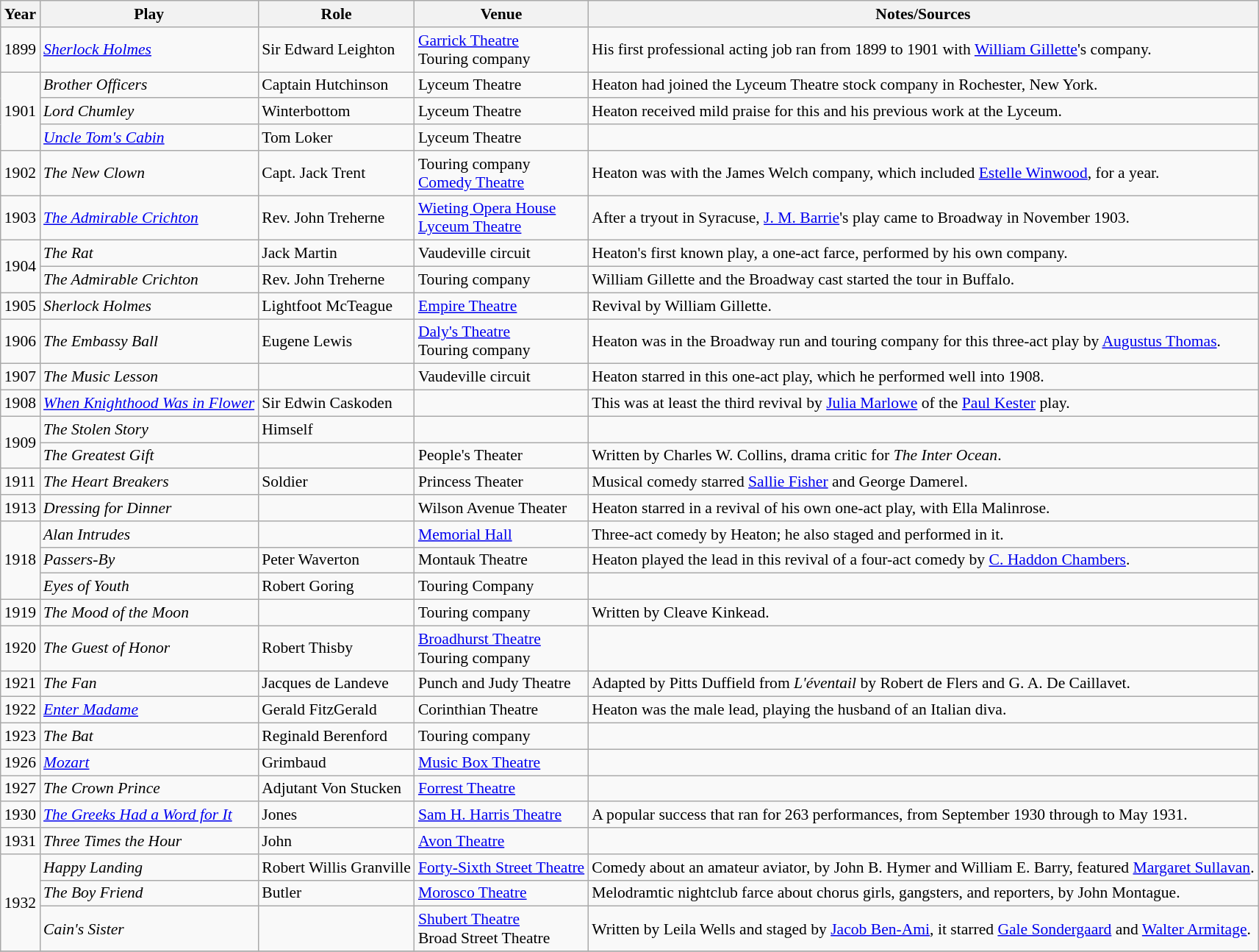<table class="wikitable sortable plainrowheaders" style="font-size: 90%">
<tr>
<th scope="col">Year</th>
<th scope="col">Play</th>
<th scope="col">Role</th>
<th scope="col">Venue</th>
<th scope="col">Notes/Sources</th>
</tr>
<tr>
<td>1899</td>
<td><em><a href='#'>Sherlock Holmes</a></em></td>
<td>Sir Edward Leighton</td>
<td><a href='#'>Garrick Theatre</a><br>Touring company</td>
<td>His first professional acting job ran from 1899 to 1901 with <a href='#'>William Gillette</a>'s company.</td>
</tr>
<tr>
<td rowspan=3>1901</td>
<td><em>Brother Officers</em></td>
<td>Captain Hutchinson</td>
<td>Lyceum Theatre</td>
<td>Heaton had joined the Lyceum Theatre stock company in Rochester, New York.</td>
</tr>
<tr>
<td><em>Lord Chumley</em></td>
<td>Winterbottom</td>
<td>Lyceum Theatre</td>
<td>Heaton received mild praise for this and his previous work at the Lyceum.</td>
</tr>
<tr>
<td><em><a href='#'>Uncle Tom's Cabin</a></em></td>
<td>Tom Loker</td>
<td>Lyceum Theatre</td>
<td></td>
</tr>
<tr>
<td>1902</td>
<td><em>The New Clown</em></td>
<td>Capt. Jack Trent</td>
<td>Touring company<br><a href='#'>Comedy Theatre</a></td>
<td>Heaton was with the James Welch company, which included <a href='#'>Estelle Winwood</a>, for a year.</td>
</tr>
<tr>
<td>1903</td>
<td><em><a href='#'>The Admirable Crichton</a></em></td>
<td>Rev. John Treherne</td>
<td><a href='#'>Wieting Opera House</a><br><a href='#'>Lyceum Theatre</a></td>
<td>After a tryout in Syracuse, <a href='#'>J. M. Barrie</a>'s play came to Broadway in November 1903.</td>
</tr>
<tr>
<td rowspan=2>1904</td>
<td><em>The Rat</em></td>
<td>Jack Martin</td>
<td>Vaudeville circuit</td>
<td>Heaton's first known play, a one-act farce, performed by his own company.</td>
</tr>
<tr>
<td><em>The Admirable Crichton</em></td>
<td>Rev. John Treherne</td>
<td>Touring company</td>
<td>William Gillette and the Broadway cast started the tour in Buffalo.</td>
</tr>
<tr>
<td>1905</td>
<td><em>Sherlock Holmes</em></td>
<td>Lightfoot McTeague</td>
<td><a href='#'>Empire Theatre</a></td>
<td>Revival by William Gillette.</td>
</tr>
<tr>
<td>1906</td>
<td><em>The Embassy Ball</em></td>
<td>Eugene Lewis</td>
<td><a href='#'>Daly's Theatre</a><br>Touring company</td>
<td>Heaton was in the Broadway run and touring company for this three-act play by <a href='#'>Augustus Thomas</a>.</td>
</tr>
<tr>
<td>1907</td>
<td><em>The Music Lesson</em></td>
<td></td>
<td>Vaudeville circuit</td>
<td>Heaton starred in this one-act play, which he performed well into 1908.</td>
</tr>
<tr>
<td>1908</td>
<td><em><a href='#'>When Knighthood Was in Flower</a></em></td>
<td>Sir Edwin Caskoden</td>
<td></td>
<td>This was at least the third revival by <a href='#'>Julia Marlowe</a> of the <a href='#'>Paul Kester</a> play.</td>
</tr>
<tr>
<td rowspan=2>1909</td>
<td><em>The Stolen Story</em></td>
<td>Himself</td>
<td></td>
<td></td>
</tr>
<tr>
<td><em>The Greatest Gift</em></td>
<td></td>
<td>People's Theater</td>
<td>Written by Charles W. Collins, drama critic for <em>The Inter Ocean</em>.</td>
</tr>
<tr>
<td>1911</td>
<td><em>The Heart Breakers</em></td>
<td>Soldier</td>
<td>Princess Theater</td>
<td>Musical comedy starred <a href='#'>Sallie Fisher</a> and George Damerel.</td>
</tr>
<tr>
<td>1913</td>
<td><em>Dressing for Dinner</em></td>
<td></td>
<td>Wilson Avenue Theater</td>
<td>Heaton starred in a revival of his own one-act play, with Ella Malinrose.</td>
</tr>
<tr>
<td rowspan=3>1918</td>
<td><em>Alan Intrudes</em></td>
<td></td>
<td><a href='#'>Memorial Hall</a></td>
<td>Three-act comedy by Heaton; he also staged and performed in it.</td>
</tr>
<tr>
<td><em>Passers-By</em></td>
<td>Peter Waverton</td>
<td>Montauk Theatre</td>
<td>Heaton played the lead in this revival of a four-act comedy by <a href='#'>C. Haddon Chambers</a>.</td>
</tr>
<tr>
<td><em>Eyes of Youth</em></td>
<td>Robert Goring</td>
<td>Touring Company</td>
<td></td>
</tr>
<tr>
<td>1919</td>
<td><em>The Mood of the Moon</em></td>
<td></td>
<td>Touring company</td>
<td>Written by Cleave Kinkead.</td>
</tr>
<tr>
<td>1920</td>
<td><em>The Guest of Honor</em></td>
<td>Robert Thisby</td>
<td><a href='#'>Broadhurst Theatre</a><br>Touring company</td>
<td></td>
</tr>
<tr>
<td>1921</td>
<td><em>The Fan</em></td>
<td>Jacques de Landeve</td>
<td>Punch and Judy Theatre</td>
<td>Adapted by Pitts Duffield from <em>L'éventail</em> by Robert de Flers and G. A. De Caillavet.</td>
</tr>
<tr>
<td>1922</td>
<td><em><a href='#'>Enter Madame</a></em></td>
<td>Gerald FitzGerald</td>
<td>Corinthian Theatre</td>
<td>Heaton was the male lead, playing the husband of an Italian diva.</td>
</tr>
<tr>
<td>1923</td>
<td><em>The Bat</em></td>
<td>Reginald Berenford</td>
<td>Touring company</td>
<td></td>
</tr>
<tr>
<td>1926</td>
<td><em><a href='#'>Mozart</a></em></td>
<td>Grimbaud</td>
<td><a href='#'>Music Box Theatre</a></td>
<td></td>
</tr>
<tr>
<td>1927</td>
<td><em>The Crown Prince</em></td>
<td>Adjutant Von Stucken</td>
<td><a href='#'>Forrest Theatre</a></td>
<td></td>
</tr>
<tr>
<td>1930</td>
<td><em><a href='#'>The Greeks Had a Word for It</a></em></td>
<td>Jones</td>
<td><a href='#'>Sam H. Harris Theatre</a></td>
<td>A popular success that ran for 263 performances, from September 1930 through to May 1931.</td>
</tr>
<tr>
<td>1931</td>
<td><em>Three Times the Hour</em></td>
<td>John</td>
<td><a href='#'>Avon Theatre</a></td>
<td></td>
</tr>
<tr>
<td rowspan=3>1932</td>
<td><em>Happy Landing</em></td>
<td>Robert Willis Granville</td>
<td><a href='#'>Forty-Sixth Street Theatre</a></td>
<td>Comedy about an amateur aviator, by John B. Hymer and William E. Barry, featured <a href='#'>Margaret Sullavan</a>.</td>
</tr>
<tr>
<td><em>The Boy Friend</em></td>
<td>Butler</td>
<td><a href='#'>Morosco Theatre</a></td>
<td>Melodramtic nightclub farce about chorus girls, gangsters, and reporters, by John Montague.</td>
</tr>
<tr>
<td><em>Cain's Sister</em></td>
<td></td>
<td><a href='#'>Shubert Theatre</a><br>Broad Street Theatre</td>
<td>Written by Leila Wells and staged by <a href='#'>Jacob Ben-Ami</a>, it starred <a href='#'>Gale Sondergaard</a> and <a href='#'>Walter Armitage</a>.</td>
</tr>
<tr>
</tr>
</table>
